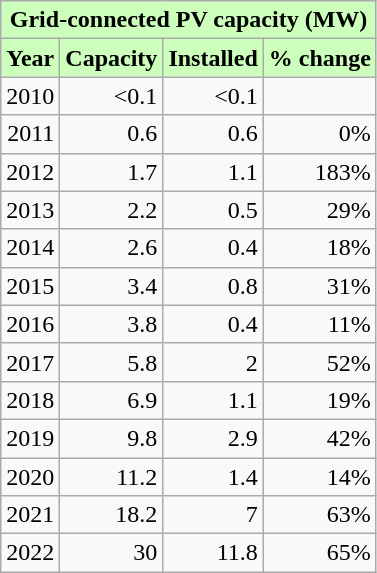<table class="wikitable" style="text-align:right;">
<tr>
<th colspan="4" style="background-color: #cfb;">Grid-connected PV capacity (MW)</th>
</tr>
<tr>
<th style="background-color: #cfb;">Year</th>
<th style="background-color: #cfb;">Capacity</th>
<th style="background-color: #cfb;">Installed</th>
<th style="background-color: #cfb;">% change</th>
</tr>
<tr>
<td>2010</td>
<td><0.1</td>
<td><0.1</td>
<td></td>
</tr>
<tr>
<td>2011</td>
<td>0.6</td>
<td>0.6</td>
<td>0%</td>
</tr>
<tr>
<td>2012</td>
<td>1.7</td>
<td>1.1</td>
<td>183%</td>
</tr>
<tr>
<td>2013</td>
<td>2.2</td>
<td>0.5</td>
<td>29%</td>
</tr>
<tr>
<td>2014</td>
<td>2.6</td>
<td>0.4</td>
<td>18%</td>
</tr>
<tr>
<td>2015</td>
<td>3.4</td>
<td>0.8</td>
<td>31%</td>
</tr>
<tr>
<td>2016</td>
<td>3.8</td>
<td>0.4</td>
<td>11%</td>
</tr>
<tr>
<td>2017</td>
<td>5.8</td>
<td>2</td>
<td>52%</td>
</tr>
<tr>
<td>2018</td>
<td>6.9</td>
<td>1.1</td>
<td>19%</td>
</tr>
<tr>
<td>2019</td>
<td>9.8</td>
<td>2.9</td>
<td>42%</td>
</tr>
<tr>
<td>2020</td>
<td>11.2</td>
<td>1.4</td>
<td>14%</td>
</tr>
<tr>
<td>2021</td>
<td>18.2</td>
<td>7</td>
<td>63%</td>
</tr>
<tr>
<td>2022</td>
<td>30</td>
<td>11.8</td>
<td>65%</td>
</tr>
</table>
